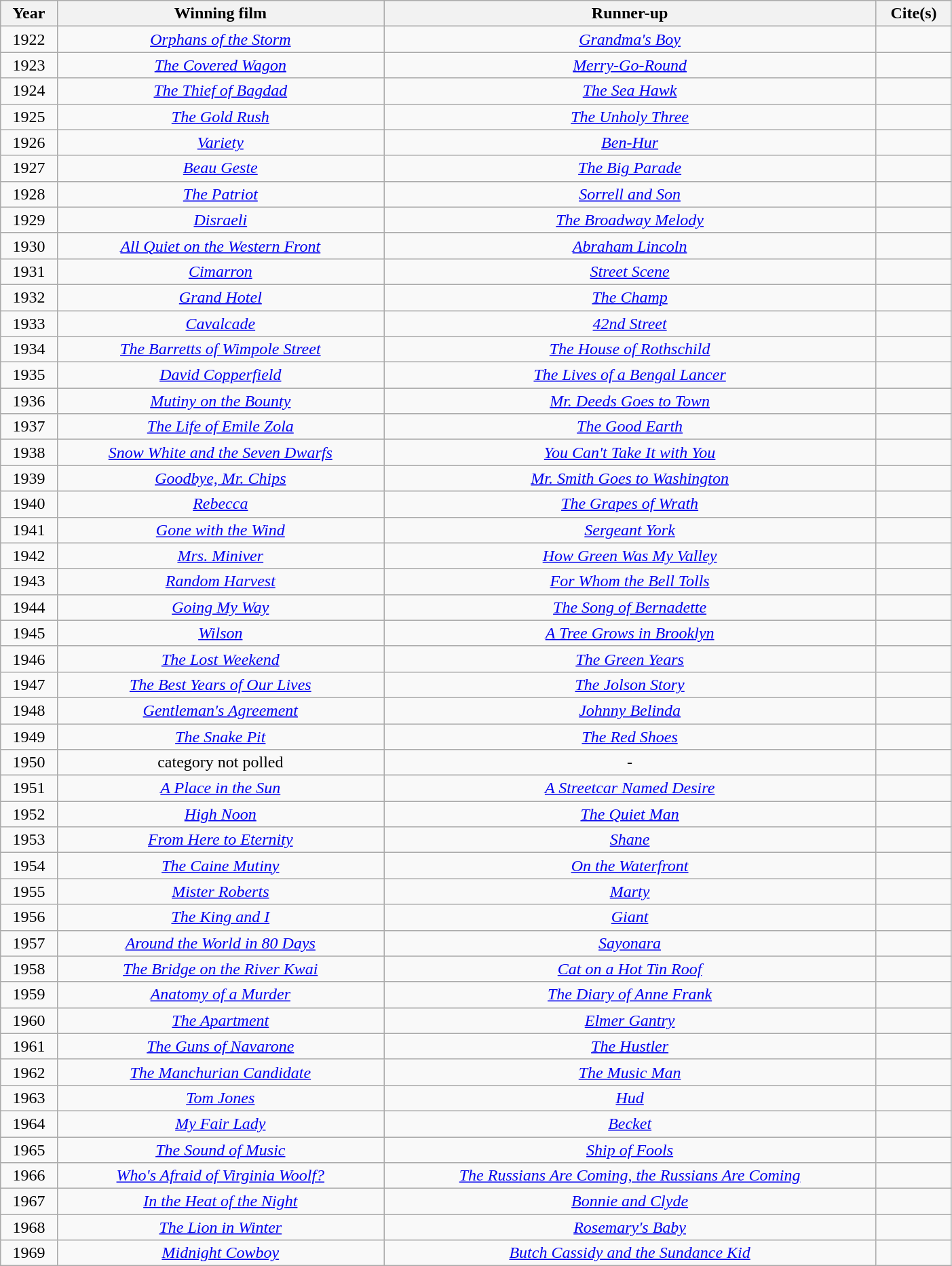<table class="wikitable" style="text-align:center; width:74%;">
<tr>
<th scope="col">Year</th>
<th scope="col">Winning film</th>
<th scope="col">Runner-up</th>
<th scope="col">Cite(s)</th>
</tr>
<tr>
<td>1922</td>
<td><em><a href='#'>Orphans of the Storm</a></em></td>
<td><em><a href='#'>Grandma's Boy</a></em></td>
<td></td>
</tr>
<tr>
<td>1923</td>
<td><em><a href='#'>The Covered Wagon</a></em></td>
<td><em><a href='#'>Merry-Go-Round</a></em></td>
<td></td>
</tr>
<tr>
<td>1924</td>
<td><em><a href='#'>The Thief of Bagdad</a></em></td>
<td><em><a href='#'>The Sea Hawk</a></em></td>
<td></td>
</tr>
<tr>
<td>1925</td>
<td><em><a href='#'>The Gold Rush</a></em></td>
<td><em><a href='#'>The Unholy Three</a></em></td>
<td></td>
</tr>
<tr>
<td>1926</td>
<td><em><a href='#'>Variety</a></em></td>
<td><em><a href='#'>Ben-Hur</a></em></td>
<td></td>
</tr>
<tr>
<td>1927</td>
<td><em><a href='#'>Beau Geste</a></em></td>
<td><em><a href='#'>The Big Parade</a></em></td>
<td></td>
</tr>
<tr>
<td>1928</td>
<td><em><a href='#'>The Patriot</a></em></td>
<td><em><a href='#'>Sorrell and Son</a></em></td>
<td></td>
</tr>
<tr>
<td>1929</td>
<td><em><a href='#'>Disraeli</a></em></td>
<td><em><a href='#'>The Broadway Melody</a></em></td>
<td></td>
</tr>
<tr>
<td>1930</td>
<td><em><a href='#'>All Quiet on the Western Front</a></em></td>
<td><em><a href='#'>Abraham Lincoln</a></em></td>
<td></td>
</tr>
<tr>
<td>1931</td>
<td><em><a href='#'>Cimarron</a></em></td>
<td><em><a href='#'>Street Scene</a></em></td>
<td></td>
</tr>
<tr>
<td>1932</td>
<td><em><a href='#'>Grand Hotel</a></em></td>
<td><em><a href='#'>The Champ</a></em></td>
<td></td>
</tr>
<tr>
<td>1933</td>
<td><em><a href='#'>Cavalcade</a></em></td>
<td><em><a href='#'>42nd Street</a></em></td>
<td></td>
</tr>
<tr>
<td>1934</td>
<td><em><a href='#'>The Barretts of Wimpole Street</a></em></td>
<td><em><a href='#'>The House of Rothschild</a></em></td>
<td></td>
</tr>
<tr>
<td>1935</td>
<td><em><a href='#'>David Copperfield</a></em></td>
<td><em><a href='#'>The Lives of a Bengal Lancer</a></em></td>
<td></td>
</tr>
<tr>
<td>1936</td>
<td><em><a href='#'>Mutiny on the Bounty</a></em></td>
<td><em><a href='#'>Mr. Deeds Goes to Town</a></em></td>
<td></td>
</tr>
<tr>
<td>1937</td>
<td><em><a href='#'>The Life of Emile Zola</a></em></td>
<td><em><a href='#'>The Good Earth</a></em></td>
<td></td>
</tr>
<tr>
<td>1938</td>
<td><em><a href='#'>Snow White and the Seven Dwarfs</a></em></td>
<td><em><a href='#'>You Can't Take It with You</a></em></td>
<td></td>
</tr>
<tr>
<td>1939</td>
<td><em><a href='#'>Goodbye, Mr. Chips</a></em></td>
<td><em><a href='#'>Mr. Smith Goes to Washington</a></em></td>
<td></td>
</tr>
<tr>
<td>1940</td>
<td><em><a href='#'>Rebecca</a></em></td>
<td><em><a href='#'>The Grapes of Wrath</a></em></td>
<td></td>
</tr>
<tr>
<td>1941</td>
<td><em><a href='#'>Gone with the Wind</a></em></td>
<td><em><a href='#'>Sergeant York</a></em></td>
<td></td>
</tr>
<tr>
<td>1942</td>
<td><em><a href='#'>Mrs. Miniver</a></em></td>
<td><em><a href='#'>How Green Was My Valley</a></em></td>
<td></td>
</tr>
<tr>
<td>1943</td>
<td><em><a href='#'>Random Harvest</a></em></td>
<td><em><a href='#'>For Whom the Bell Tolls</a></em></td>
<td></td>
</tr>
<tr>
<td>1944</td>
<td><em><a href='#'>Going My Way</a></em></td>
<td><em><a href='#'>The Song of Bernadette</a></em></td>
<td></td>
</tr>
<tr>
<td>1945</td>
<td><em><a href='#'>Wilson</a></em></td>
<td><em><a href='#'>A Tree Grows in Brooklyn</a></em></td>
<td></td>
</tr>
<tr>
<td>1946</td>
<td><em><a href='#'>The Lost Weekend</a></em></td>
<td><em><a href='#'>The Green Years</a></em></td>
<td></td>
</tr>
<tr>
<td>1947</td>
<td><em><a href='#'>The Best Years of Our Lives</a></em></td>
<td><em><a href='#'>The Jolson Story</a></em></td>
<td></td>
</tr>
<tr>
<td>1948</td>
<td><em><a href='#'>Gentleman's Agreement</a></em></td>
<td><em><a href='#'>Johnny Belinda</a></em></td>
<td></td>
</tr>
<tr>
<td>1949</td>
<td><em><a href='#'>The Snake Pit</a></em></td>
<td><em><a href='#'>The Red Shoes</a></em></td>
<td></td>
</tr>
<tr>
<td>1950</td>
<td>category not polled</td>
<td>-</td>
<td></td>
</tr>
<tr>
<td>1951</td>
<td><em><a href='#'>A Place in the Sun</a></em></td>
<td><em><a href='#'>A Streetcar Named Desire</a></em></td>
<td></td>
</tr>
<tr>
<td>1952</td>
<td><em><a href='#'>High Noon</a></em></td>
<td><em><a href='#'>The Quiet Man</a></em></td>
<td></td>
</tr>
<tr>
<td>1953</td>
<td><em><a href='#'>From Here to Eternity</a></em></td>
<td><em><a href='#'>Shane</a></em></td>
<td></td>
</tr>
<tr>
<td>1954</td>
<td><em><a href='#'>The Caine Mutiny</a></em></td>
<td><em><a href='#'>On the Waterfront</a></em></td>
<td></td>
</tr>
<tr>
<td>1955</td>
<td><em><a href='#'>Mister Roberts</a></em></td>
<td><em><a href='#'>Marty</a></em></td>
<td></td>
</tr>
<tr>
<td>1956</td>
<td><em><a href='#'>The King and I</a></em></td>
<td><em><a href='#'>Giant</a></em></td>
<td></td>
</tr>
<tr>
<td>1957</td>
<td><em><a href='#'>Around the World in 80 Days</a></em></td>
<td><em><a href='#'>Sayonara</a></em></td>
<td></td>
</tr>
<tr>
<td>1958</td>
<td><em><a href='#'>The Bridge on the River Kwai</a></em></td>
<td><em><a href='#'>Cat on a Hot Tin Roof</a></em></td>
<td></td>
</tr>
<tr>
<td>1959</td>
<td><em><a href='#'>Anatomy of a Murder</a></em></td>
<td><em><a href='#'>The Diary of Anne Frank</a></em></td>
<td></td>
</tr>
<tr>
<td>1960</td>
<td><em><a href='#'>The Apartment</a></em></td>
<td><em><a href='#'>Elmer Gantry</a></em></td>
<td></td>
</tr>
<tr>
<td>1961</td>
<td><em><a href='#'>The Guns of Navarone</a></em></td>
<td><em><a href='#'>The Hustler</a></em></td>
<td></td>
</tr>
<tr>
<td>1962</td>
<td><em><a href='#'>The Manchurian Candidate</a></em></td>
<td><em><a href='#'>The Music Man</a></em></td>
<td></td>
</tr>
<tr>
<td>1963</td>
<td><em><a href='#'>Tom Jones</a></em></td>
<td><em><a href='#'>Hud</a></em></td>
<td></td>
</tr>
<tr>
<td>1964</td>
<td><em><a href='#'>My Fair Lady</a></em></td>
<td><em><a href='#'>Becket</a></em></td>
<td></td>
</tr>
<tr>
<td>1965</td>
<td><em><a href='#'>The Sound of Music</a></em></td>
<td><em><a href='#'>Ship of Fools</a></em></td>
<td></td>
</tr>
<tr>
<td>1966</td>
<td><em><a href='#'>Who's Afraid of Virginia Woolf?</a></em></td>
<td><em><a href='#'>The Russians Are Coming, the Russians Are Coming</a></em></td>
<td></td>
</tr>
<tr>
<td>1967</td>
<td><em><a href='#'>In the Heat of the Night</a></em></td>
<td><em><a href='#'>Bonnie and Clyde</a></em></td>
<td></td>
</tr>
<tr>
<td>1968</td>
<td><em><a href='#'>The Lion in Winter</a></em></td>
<td><em><a href='#'>Rosemary's Baby</a></em></td>
<td></td>
</tr>
<tr>
<td>1969</td>
<td><em><a href='#'>Midnight Cowboy</a></em></td>
<td><em><a href='#'>Butch Cassidy and the Sundance Kid</a></em></td>
<td></td>
</tr>
</table>
